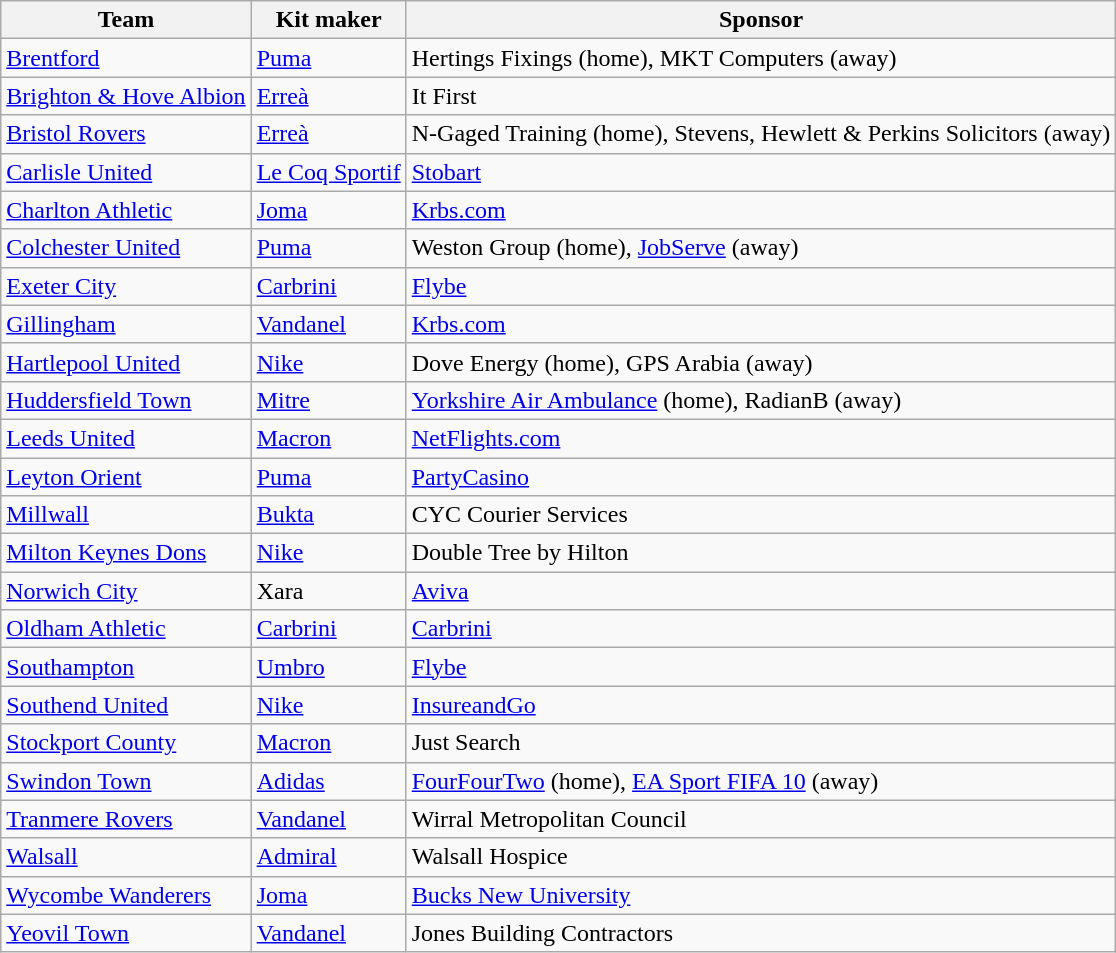<table class="wikitable">
<tr>
<th>Team</th>
<th>Kit maker</th>
<th>Sponsor</th>
</tr>
<tr>
<td><a href='#'>Brentford</a></td>
<td><a href='#'>Puma</a></td>
<td>Hertings Fixings (home), MKT Computers (away)</td>
</tr>
<tr>
<td><a href='#'>Brighton & Hove Albion</a></td>
<td><a href='#'>Erreà</a></td>
<td>It First</td>
</tr>
<tr>
<td><a href='#'>Bristol Rovers</a></td>
<td><a href='#'>Erreà</a></td>
<td>N-Gaged Training (home), Stevens, Hewlett & Perkins Solicitors (away)</td>
</tr>
<tr>
<td><a href='#'>Carlisle United</a></td>
<td><a href='#'>Le Coq Sportif</a></td>
<td><a href='#'>Stobart</a></td>
</tr>
<tr>
<td><a href='#'>Charlton Athletic</a></td>
<td><a href='#'>Joma</a></td>
<td><a href='#'>Krbs.com</a></td>
</tr>
<tr>
<td><a href='#'>Colchester United</a></td>
<td><a href='#'>Puma</a></td>
<td>Weston Group (home), <a href='#'>JobServe</a> (away)</td>
</tr>
<tr>
<td><a href='#'>Exeter City</a></td>
<td><a href='#'>Carbrini</a></td>
<td><a href='#'>Flybe</a></td>
</tr>
<tr>
<td><a href='#'>Gillingham</a></td>
<td><a href='#'>Vandanel</a></td>
<td><a href='#'>Krbs.com</a></td>
</tr>
<tr>
<td><a href='#'>Hartlepool United</a></td>
<td><a href='#'>Nike</a></td>
<td>Dove Energy (home), GPS Arabia (away)</td>
</tr>
<tr>
<td><a href='#'>Huddersfield Town</a></td>
<td><a href='#'>Mitre</a></td>
<td><a href='#'>Yorkshire Air Ambulance</a> (home), RadianB (away)</td>
</tr>
<tr>
<td><a href='#'>Leeds United</a></td>
<td><a href='#'>Macron</a></td>
<td><a href='#'>NetFlights.com</a></td>
</tr>
<tr>
<td><a href='#'>Leyton Orient</a></td>
<td><a href='#'>Puma</a></td>
<td><a href='#'>PartyCasino</a></td>
</tr>
<tr>
<td><a href='#'>Millwall</a></td>
<td><a href='#'>Bukta</a></td>
<td>CYC Courier Services</td>
</tr>
<tr>
<td><a href='#'>Milton Keynes Dons</a></td>
<td><a href='#'>Nike</a></td>
<td>Double Tree by Hilton</td>
</tr>
<tr>
<td><a href='#'>Norwich City</a></td>
<td>Xara</td>
<td><a href='#'>Aviva</a></td>
</tr>
<tr>
<td><a href='#'>Oldham Athletic</a></td>
<td><a href='#'>Carbrini</a></td>
<td><a href='#'>Carbrini</a></td>
</tr>
<tr>
<td><a href='#'>Southampton</a></td>
<td><a href='#'>Umbro</a></td>
<td><a href='#'>Flybe</a></td>
</tr>
<tr>
<td><a href='#'>Southend United</a></td>
<td><a href='#'>Nike</a></td>
<td><a href='#'>InsureandGo</a></td>
</tr>
<tr>
<td><a href='#'>Stockport County</a></td>
<td><a href='#'>Macron</a></td>
<td>Just Search</td>
</tr>
<tr>
<td><a href='#'>Swindon Town</a></td>
<td><a href='#'>Adidas</a></td>
<td><a href='#'>FourFourTwo</a> (home), <a href='#'>EA Sport FIFA 10</a> (away)</td>
</tr>
<tr>
<td><a href='#'>Tranmere Rovers</a></td>
<td><a href='#'>Vandanel</a></td>
<td>Wirral Metropolitan Council</td>
</tr>
<tr>
<td><a href='#'>Walsall</a></td>
<td><a href='#'>Admiral</a></td>
<td>Walsall Hospice</td>
</tr>
<tr>
<td><a href='#'>Wycombe Wanderers</a></td>
<td><a href='#'>Joma</a></td>
<td><a href='#'>Bucks New University</a></td>
</tr>
<tr>
<td><a href='#'>Yeovil Town</a></td>
<td><a href='#'>Vandanel</a></td>
<td>Jones Building Contractors</td>
</tr>
</table>
